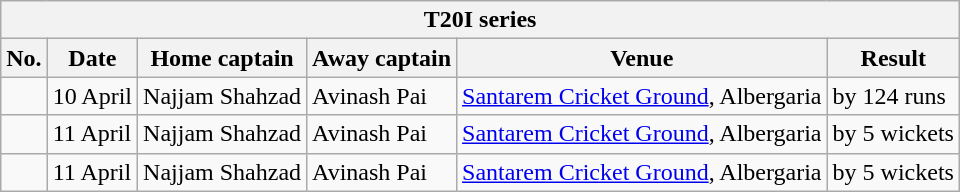<table class="wikitable">
<tr>
<th colspan="6">T20I series</th>
</tr>
<tr>
<th>No.</th>
<th>Date</th>
<th>Home captain</th>
<th>Away captain</th>
<th>Venue</th>
<th>Result</th>
</tr>
<tr>
<td></td>
<td>10 April</td>
<td>Najjam Shahzad</td>
<td>Avinash Pai</td>
<td><a href='#'>Santarem Cricket Ground</a>, Albergaria</td>
<td> by 124 runs</td>
</tr>
<tr>
<td></td>
<td>11 April</td>
<td>Najjam Shahzad</td>
<td>Avinash Pai</td>
<td><a href='#'>Santarem Cricket Ground</a>, Albergaria</td>
<td> by 5 wickets</td>
</tr>
<tr>
<td></td>
<td>11 April</td>
<td>Najjam Shahzad</td>
<td>Avinash Pai</td>
<td><a href='#'>Santarem Cricket Ground</a>, Albergaria</td>
<td> by 5 wickets</td>
</tr>
</table>
